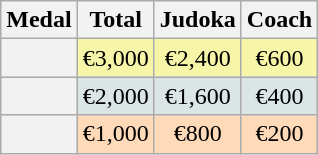<table class=wikitable style="text-align:center;">
<tr>
<th>Medal</th>
<th>Total</th>
<th>Judoka</th>
<th>Coach</th>
</tr>
<tr bgcolor=F7F6A8>
<th></th>
<td>€3,000</td>
<td>€2,400</td>
<td>€600</td>
</tr>
<tr bgcolor=DCE5E5>
<th></th>
<td>€2,000</td>
<td>€1,600</td>
<td>€400</td>
</tr>
<tr bgcolor=FFDAB9>
<th></th>
<td>€1,000</td>
<td>€800</td>
<td>€200</td>
</tr>
</table>
